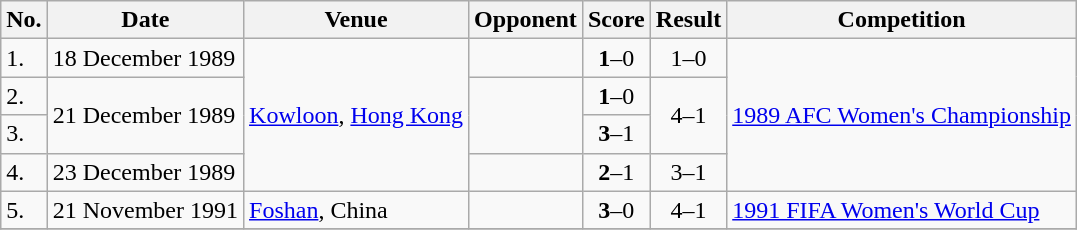<table class="wikitable">
<tr>
<th>No.</th>
<th>Date</th>
<th>Venue</th>
<th>Opponent</th>
<th>Score</th>
<th>Result</th>
<th>Competition</th>
</tr>
<tr>
<td>1.</td>
<td>18 December 1989</td>
<td rowspan=4><a href='#'>Kowloon</a>, <a href='#'>Hong Kong</a></td>
<td></td>
<td align=center><strong>1</strong>–0</td>
<td align=center>1–0</td>
<td rowspan=4><a href='#'>1989 AFC Women's Championship</a></td>
</tr>
<tr>
<td>2.</td>
<td rowspan=2>21 December 1989</td>
<td rowspan=2></td>
<td align=center><strong>1</strong>–0</td>
<td rowspan=2 align=center>4–1</td>
</tr>
<tr>
<td>3.</td>
<td align=center><strong>3</strong>–1</td>
</tr>
<tr>
<td>4.</td>
<td>23 December 1989</td>
<td></td>
<td align=center><strong>2</strong>–1</td>
<td align=center>3–1</td>
</tr>
<tr>
<td>5.</td>
<td>21 November 1991</td>
<td><a href='#'>Foshan</a>, China</td>
<td></td>
<td align=center><strong>3</strong>–0</td>
<td align=center>4–1</td>
<td><a href='#'>1991 FIFA Women's World Cup</a></td>
</tr>
<tr>
</tr>
</table>
